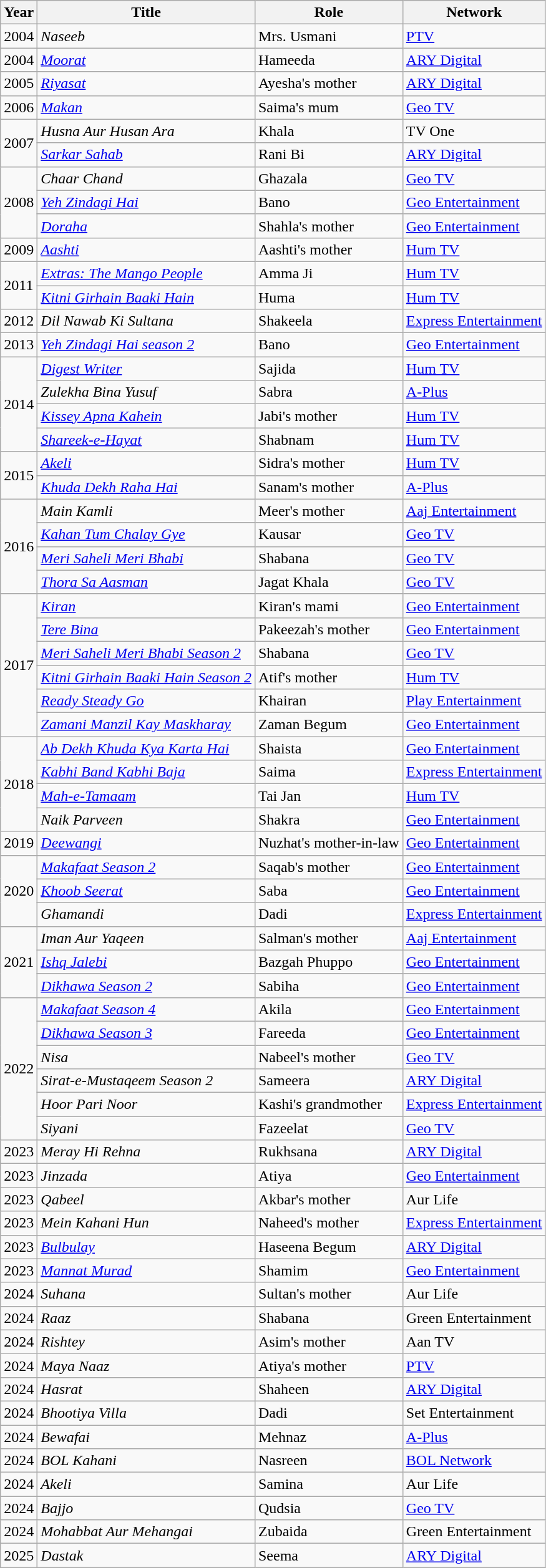<table class="wikitable sortable plainrowheaders">
<tr style="text-align:center;">
<th scope="col">Year</th>
<th scope="col">Title</th>
<th scope="col">Role</th>
<th scope="col">Network</th>
</tr>
<tr>
<td>2004</td>
<td><em>Naseeb</em></td>
<td>Mrs. Usmani</td>
<td><a href='#'>PTV</a></td>
</tr>
<tr>
<td>2004</td>
<td><em><a href='#'>Moorat</a></em></td>
<td>Hameeda</td>
<td><a href='#'>ARY Digital</a></td>
</tr>
<tr>
<td>2005</td>
<td><em><a href='#'>Riyasat</a></em></td>
<td>Ayesha's mother</td>
<td><a href='#'>ARY Digital</a></td>
</tr>
<tr>
<td>2006</td>
<td><em><a href='#'>Makan</a></em></td>
<td>Saima's mum</td>
<td><a href='#'>Geo TV</a></td>
</tr>
<tr>
<td rowspan="2">2007</td>
<td><em>Husna Aur Husan Ara</em></td>
<td>Khala</td>
<td>TV One</td>
</tr>
<tr>
<td><em><a href='#'>Sarkar Sahab</a></em></td>
<td>Rani Bi</td>
<td><a href='#'>ARY Digital</a></td>
</tr>
<tr>
<td rowspan="3">2008</td>
<td><em>Chaar Chand</em></td>
<td>Ghazala</td>
<td><a href='#'>Geo TV</a></td>
</tr>
<tr>
<td><em><a href='#'>Yeh Zindagi Hai</a></em></td>
<td>Bano</td>
<td><a href='#'>Geo Entertainment</a></td>
</tr>
<tr>
<td><em><a href='#'>Doraha</a></em></td>
<td>Shahla's mother</td>
<td><a href='#'>Geo Entertainment</a></td>
</tr>
<tr>
<td>2009</td>
<td><em><a href='#'>Aashti</a></em></td>
<td>Aashti's mother</td>
<td><a href='#'>Hum TV</a></td>
</tr>
<tr>
<td rowspan="2">2011</td>
<td><em><a href='#'>Extras: The Mango People</a></em></td>
<td>Amma Ji</td>
<td><a href='#'>Hum TV</a></td>
</tr>
<tr>
<td><em><a href='#'>Kitni Girhain Baaki Hain</a></em></td>
<td>Huma</td>
<td><a href='#'>Hum TV</a></td>
</tr>
<tr>
<td>2012</td>
<td><em>Dil Nawab Ki Sultana</em></td>
<td>Shakeela</td>
<td><a href='#'>Express Entertainment</a></td>
</tr>
<tr>
<td>2013</td>
<td><em><a href='#'>Yeh Zindagi Hai season 2</a></em></td>
<td>Bano</td>
<td><a href='#'>Geo Entertainment</a></td>
</tr>
<tr>
<td rowspan="4">2014</td>
<td><em><a href='#'>Digest Writer</a></em></td>
<td>Sajida</td>
<td><a href='#'>Hum TV</a></td>
</tr>
<tr>
<td><em>Zulekha Bina Yusuf</em></td>
<td>Sabra</td>
<td><a href='#'>A-Plus</a></td>
</tr>
<tr>
<td><em><a href='#'>Kissey Apna Kahein</a></em></td>
<td>Jabi's mother</td>
<td><a href='#'>Hum TV</a></td>
</tr>
<tr>
<td><em><a href='#'>Shareek-e-Hayat</a></em></td>
<td>Shabnam</td>
<td><a href='#'>Hum TV</a></td>
</tr>
<tr>
<td rowspan="2">2015</td>
<td><em><a href='#'>Akeli</a></em></td>
<td>Sidra's mother</td>
<td><a href='#'>Hum TV</a></td>
</tr>
<tr>
<td><em><a href='#'>Khuda Dekh Raha Hai</a></em></td>
<td>Sanam's mother</td>
<td><a href='#'>A-Plus</a></td>
</tr>
<tr>
<td rowspan="4">2016</td>
<td><em>Main Kamli</em></td>
<td>Meer's mother</td>
<td><a href='#'>Aaj Entertainment</a></td>
</tr>
<tr>
<td><em><a href='#'>Kahan Tum Chalay Gye</a></em></td>
<td>Kausar</td>
<td><a href='#'>Geo TV</a></td>
</tr>
<tr>
<td><em><a href='#'>Meri Saheli Meri Bhabi</a></em></td>
<td>Shabana</td>
<td><a href='#'>Geo TV</a></td>
</tr>
<tr>
<td><em><a href='#'>Thora Sa Aasman</a></em></td>
<td>Jagat Khala</td>
<td><a href='#'>Geo TV</a></td>
</tr>
<tr>
<td rowspan="6">2017</td>
<td><em><a href='#'>Kiran</a></em></td>
<td>Kiran's mami</td>
<td><a href='#'>Geo Entertainment</a></td>
</tr>
<tr>
<td><em><a href='#'>Tere Bina</a></em></td>
<td>Pakeezah's mother</td>
<td><a href='#'>Geo Entertainment</a></td>
</tr>
<tr>
<td><em><a href='#'>Meri Saheli Meri Bhabi Season 2</a></em></td>
<td>Shabana</td>
<td><a href='#'>Geo TV</a></td>
</tr>
<tr>
<td><em><a href='#'>Kitni Girhain Baaki Hain Season 2</a></em></td>
<td>Atif's mother</td>
<td><a href='#'>Hum TV</a></td>
</tr>
<tr>
<td><em><a href='#'>Ready Steady Go</a></em></td>
<td>Khairan</td>
<td><a href='#'>Play Entertainment</a></td>
</tr>
<tr>
<td><em><a href='#'>Zamani Manzil Kay Maskharay</a></em></td>
<td>Zaman Begum</td>
<td><a href='#'>Geo Entertainment</a></td>
</tr>
<tr>
<td rowspan="4">2018</td>
<td><em><a href='#'>Ab Dekh Khuda Kya Karta Hai</a></em></td>
<td>Shaista</td>
<td><a href='#'>Geo Entertainment</a></td>
</tr>
<tr>
<td><em><a href='#'>Kabhi Band Kabhi Baja</a></em></td>
<td>Saima</td>
<td><a href='#'>Express Entertainment</a></td>
</tr>
<tr>
<td><em><a href='#'>Mah-e-Tamaam</a></em></td>
<td>Tai Jan</td>
<td><a href='#'>Hum TV</a></td>
</tr>
<tr>
<td><em>Naik Parveen</em></td>
<td>Shakra</td>
<td><a href='#'>Geo Entertainment</a></td>
</tr>
<tr>
<td>2019</td>
<td><em><a href='#'>Deewangi</a></em></td>
<td>Nuzhat's mother-in-law</td>
<td><a href='#'>Geo Entertainment</a></td>
</tr>
<tr>
<td rowspan="3">2020</td>
<td><em><a href='#'>Makafaat Season 2</a></em></td>
<td>Saqab's mother</td>
<td><a href='#'>Geo Entertainment</a></td>
</tr>
<tr>
<td><em><a href='#'>Khoob Seerat</a></em></td>
<td>Saba</td>
<td><a href='#'>Geo Entertainment</a></td>
</tr>
<tr>
<td><em>Ghamandi</em></td>
<td>Dadi</td>
<td><a href='#'>Express Entertainment</a></td>
</tr>
<tr>
<td rowspan="3">2021</td>
<td><em>Iman Aur Yaqeen</em></td>
<td>Salman's mother</td>
<td><a href='#'>Aaj Entertainment</a></td>
</tr>
<tr>
<td><em><a href='#'>Ishq Jalebi</a></em></td>
<td>Bazgah Phuppo</td>
<td><a href='#'>Geo Entertainment</a></td>
</tr>
<tr>
<td><em><a href='#'>Dikhawa Season 2</a></em></td>
<td>Sabiha</td>
<td><a href='#'>Geo Entertainment</a></td>
</tr>
<tr>
<td rowspan="6">2022</td>
<td><em><a href='#'>Makafaat Season 4</a></em></td>
<td>Akila</td>
<td><a href='#'>Geo Entertainment</a></td>
</tr>
<tr>
<td><em><a href='#'>Dikhawa Season 3</a></em></td>
<td>Fareeda</td>
<td><a href='#'>Geo Entertainment</a></td>
</tr>
<tr>
<td><em>Nisa</em></td>
<td>Nabeel's mother</td>
<td><a href='#'>Geo TV</a></td>
</tr>
<tr>
<td><em>Sirat-e-Mustaqeem Season 2</em></td>
<td>Sameera</td>
<td><a href='#'>ARY Digital</a></td>
</tr>
<tr>
<td><em>Hoor Pari Noor</em></td>
<td>Kashi's grandmother</td>
<td><a href='#'>Express Entertainment</a></td>
</tr>
<tr>
<td><em>Siyani</em></td>
<td>Fazeelat</td>
<td><a href='#'>Geo TV</a></td>
</tr>
<tr>
<td>2023</td>
<td><em>Meray Hi Rehna</em></td>
<td>Rukhsana</td>
<td><a href='#'>ARY Digital</a></td>
</tr>
<tr>
<td>2023</td>
<td><em>Jinzada</em></td>
<td>Atiya</td>
<td><a href='#'>Geo Entertainment</a></td>
</tr>
<tr>
<td>2023</td>
<td><em>Qabeel</em></td>
<td>Akbar's mother</td>
<td>Aur Life</td>
</tr>
<tr>
<td>2023</td>
<td><em>Mein Kahani Hun</em></td>
<td>Naheed's mother</td>
<td><a href='#'>Express Entertainment</a></td>
</tr>
<tr>
<td>2023</td>
<td><em><a href='#'>Bulbulay</a></em></td>
<td>Haseena Begum</td>
<td><a href='#'>ARY Digital</a></td>
</tr>
<tr>
<td>2023</td>
<td><em><a href='#'>Mannat Murad</a></em></td>
<td>Shamim</td>
<td><a href='#'>Geo Entertainment</a></td>
</tr>
<tr>
<td>2024</td>
<td><em>Suhana</em></td>
<td>Sultan's mother</td>
<td>Aur Life</td>
</tr>
<tr>
<td>2024</td>
<td><em>Raaz</em></td>
<td>Shabana</td>
<td>Green Entertainment</td>
</tr>
<tr>
<td>2024</td>
<td><em>Rishtey</em></td>
<td>Asim's mother</td>
<td>Aan TV</td>
</tr>
<tr>
<td>2024</td>
<td><em>Maya Naaz</em></td>
<td>Atiya's mother</td>
<td><a href='#'>PTV</a></td>
</tr>
<tr>
<td>2024</td>
<td><em>Hasrat</em></td>
<td>Shaheen</td>
<td><a href='#'>ARY Digital</a></td>
</tr>
<tr>
<td>2024</td>
<td><em>Bhootiya Villa</em></td>
<td>Dadi</td>
<td>Set Entertainment</td>
</tr>
<tr>
<td>2024</td>
<td><em>Bewafai</em></td>
<td>Mehnaz</td>
<td><a href='#'>A-Plus</a></td>
</tr>
<tr>
<td>2024</td>
<td><em>BOL Kahani</em></td>
<td>Nasreen</td>
<td><a href='#'>BOL Network</a></td>
</tr>
<tr>
<td>2024</td>
<td><em>Akeli</em></td>
<td>Samina</td>
<td>Aur Life</td>
</tr>
<tr>
<td>2024</td>
<td><em>Bajjo</em></td>
<td>Qudsia</td>
<td><a href='#'>Geo TV</a></td>
</tr>
<tr>
<td>2024</td>
<td><em>Mohabbat Aur Mehangai</em></td>
<td>Zubaida</td>
<td>Green Entertainment</td>
</tr>
<tr>
<td>2025</td>
<td><em>Dastak</em></td>
<td>Seema</td>
<td><a href='#'>ARY Digital</a></td>
</tr>
</table>
